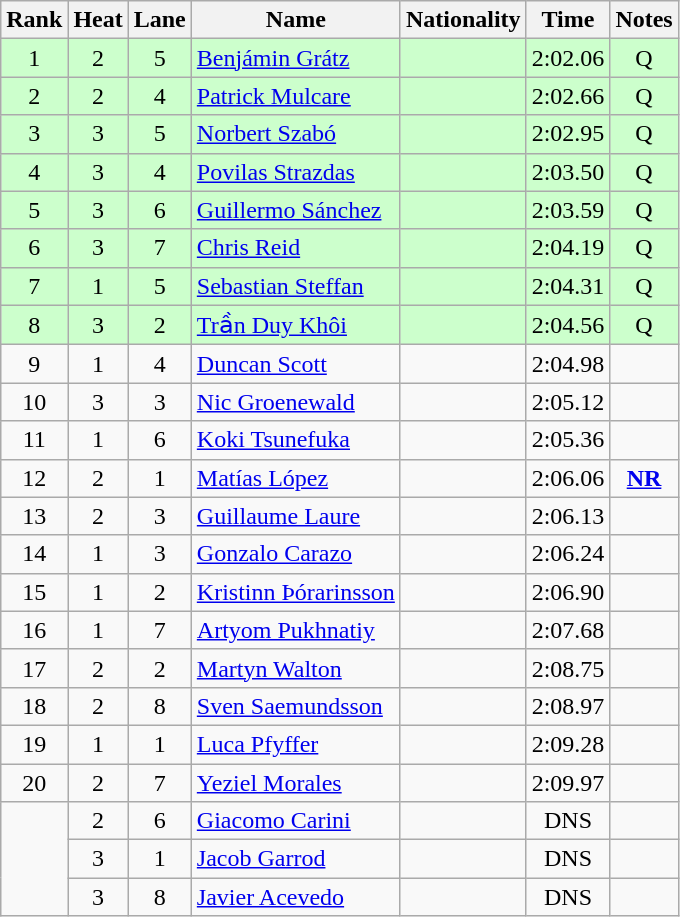<table class="wikitable sortable" style="text-align:center">
<tr>
<th>Rank</th>
<th>Heat</th>
<th>Lane</th>
<th>Name</th>
<th>Nationality</th>
<th>Time</th>
<th>Notes</th>
</tr>
<tr bgcolor=ccffcc>
<td>1</td>
<td>2</td>
<td>5</td>
<td align=left><a href='#'>Benjámin Grátz</a></td>
<td align=left></td>
<td>2:02.06</td>
<td>Q</td>
</tr>
<tr bgcolor=ccffcc>
<td>2</td>
<td>2</td>
<td>4</td>
<td align=left><a href='#'>Patrick Mulcare</a></td>
<td align=left></td>
<td>2:02.66</td>
<td>Q</td>
</tr>
<tr bgcolor=ccffcc>
<td>3</td>
<td>3</td>
<td>5</td>
<td align=left><a href='#'>Norbert Szabó</a></td>
<td align=left></td>
<td>2:02.95</td>
<td>Q</td>
</tr>
<tr bgcolor=ccffcc>
<td>4</td>
<td>3</td>
<td>4</td>
<td align=left><a href='#'>Povilas Strazdas</a></td>
<td align=left></td>
<td>2:03.50</td>
<td>Q</td>
</tr>
<tr bgcolor=ccffcc>
<td>5</td>
<td>3</td>
<td>6</td>
<td align=left><a href='#'>Guillermo Sánchez</a></td>
<td align=left></td>
<td>2:03.59</td>
<td>Q</td>
</tr>
<tr bgcolor=ccffcc>
<td>6</td>
<td>3</td>
<td>7</td>
<td align=left><a href='#'>Chris Reid</a></td>
<td align=left></td>
<td>2:04.19</td>
<td>Q</td>
</tr>
<tr bgcolor=ccffcc>
<td>7</td>
<td>1</td>
<td>5</td>
<td align=left><a href='#'>Sebastian Steffan</a></td>
<td align=left></td>
<td>2:04.31</td>
<td>Q</td>
</tr>
<tr bgcolor=ccffcc>
<td>8</td>
<td>3</td>
<td>2</td>
<td align=left><a href='#'>Trần Duy Khôi</a></td>
<td align=left></td>
<td>2:04.56</td>
<td>Q</td>
</tr>
<tr>
<td>9</td>
<td>1</td>
<td>4</td>
<td align=left><a href='#'>Duncan Scott</a></td>
<td align=left></td>
<td>2:04.98</td>
<td></td>
</tr>
<tr>
<td>10</td>
<td>3</td>
<td>3</td>
<td align=left><a href='#'>Nic Groenewald</a></td>
<td align=left></td>
<td>2:05.12</td>
<td></td>
</tr>
<tr>
<td>11</td>
<td>1</td>
<td>6</td>
<td align=left><a href='#'>Koki Tsunefuka</a></td>
<td align=left></td>
<td>2:05.36</td>
<td></td>
</tr>
<tr>
<td>12</td>
<td>2</td>
<td>1</td>
<td align=left><a href='#'>Matías López</a></td>
<td align=left></td>
<td>2:06.06</td>
<td><strong><a href='#'>NR</a></strong></td>
</tr>
<tr>
<td>13</td>
<td>2</td>
<td>3</td>
<td align=left><a href='#'>Guillaume Laure</a></td>
<td align=left></td>
<td>2:06.13</td>
<td></td>
</tr>
<tr>
<td>14</td>
<td>1</td>
<td>3</td>
<td align=left><a href='#'>Gonzalo Carazo</a></td>
<td align=left></td>
<td>2:06.24</td>
<td></td>
</tr>
<tr>
<td>15</td>
<td>1</td>
<td>2</td>
<td align=left><a href='#'>Kristinn Þórarinsson</a></td>
<td align=left></td>
<td>2:06.90</td>
<td></td>
</tr>
<tr>
<td>16</td>
<td>1</td>
<td>7</td>
<td align=left><a href='#'>Artyom Pukhnatiy</a></td>
<td align=left></td>
<td>2:07.68</td>
<td></td>
</tr>
<tr>
<td>17</td>
<td>2</td>
<td>2</td>
<td align=left><a href='#'>Martyn Walton</a></td>
<td align=left></td>
<td>2:08.75</td>
<td></td>
</tr>
<tr>
<td>18</td>
<td>2</td>
<td>8</td>
<td align=left><a href='#'>Sven Saemundsson</a></td>
<td align=left></td>
<td>2:08.97</td>
<td></td>
</tr>
<tr>
<td>19</td>
<td>1</td>
<td>1</td>
<td align=left><a href='#'>Luca Pfyffer</a></td>
<td align=left></td>
<td>2:09.28</td>
<td></td>
</tr>
<tr>
<td>20</td>
<td>2</td>
<td>7</td>
<td align=left><a href='#'>Yeziel Morales</a></td>
<td align=left></td>
<td>2:09.97</td>
<td></td>
</tr>
<tr>
<td rowspan=3></td>
<td>2</td>
<td>6</td>
<td align=left><a href='#'>Giacomo Carini</a></td>
<td align=left></td>
<td>DNS</td>
<td></td>
</tr>
<tr>
<td>3</td>
<td>1</td>
<td align=left><a href='#'>Jacob Garrod</a></td>
<td align=left></td>
<td>DNS</td>
<td></td>
</tr>
<tr>
<td>3</td>
<td>8</td>
<td align=left><a href='#'>Javier Acevedo</a></td>
<td align=left></td>
<td>DNS</td>
<td></td>
</tr>
</table>
